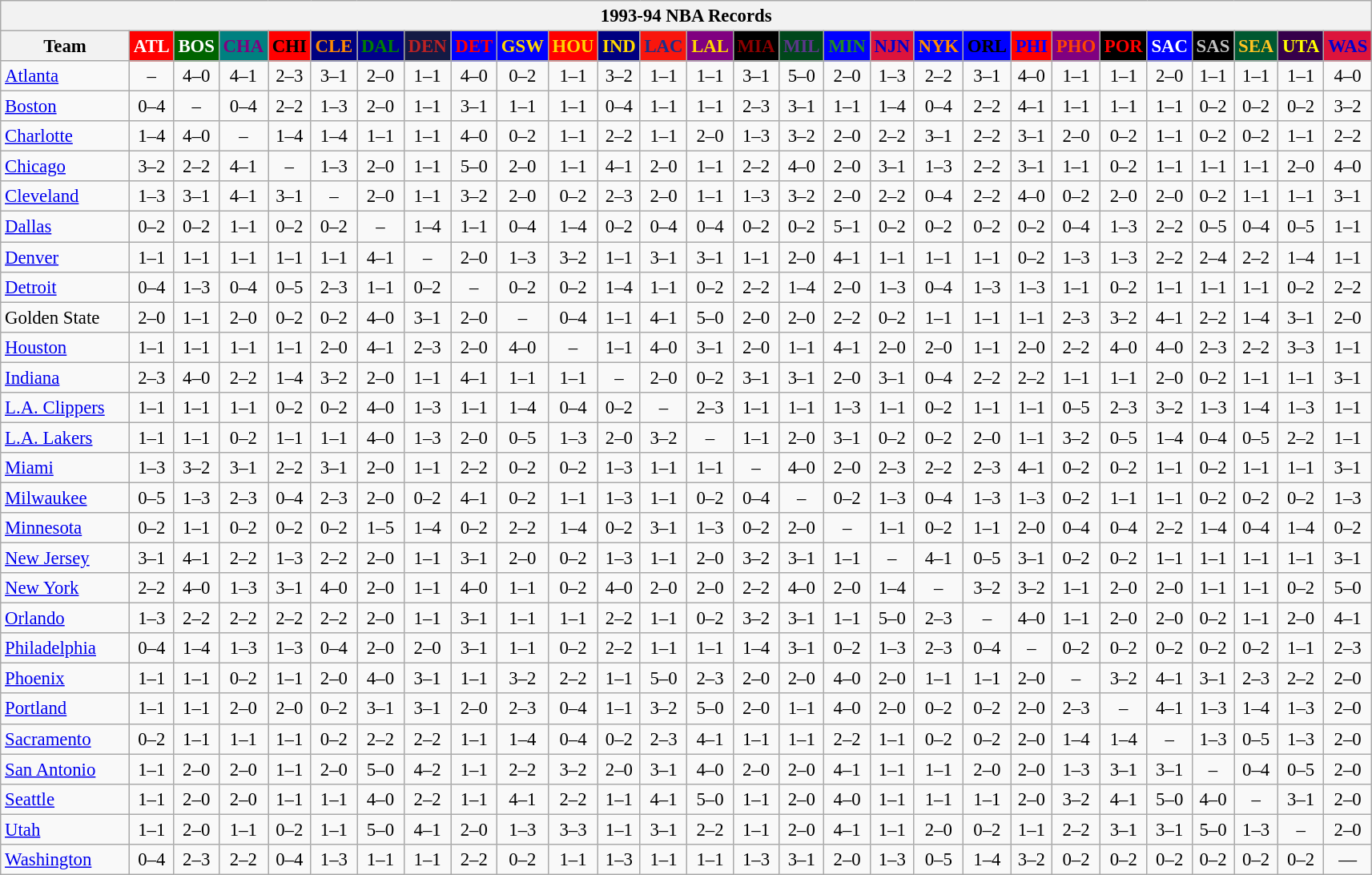<table class="wikitable" style="font-size:95%; text-align:center;">
<tr>
<th colspan=28>1993-94 NBA Records</th>
</tr>
<tr>
<th width=100>Team</th>
<th style="background:#FF0000;color:#FFFFFF;width=35">ATL</th>
<th style="background:#006400;color:#FFFFFF;width=35">BOS</th>
<th style="background:#008080;color:#800080;width=35">CHA</th>
<th style="background:#FF0000;color:#000000;width=35">CHI</th>
<th style="background:#000080;color:#FF8C00;width=35">CLE</th>
<th style="background:#00008B;color:#008000;width=35">DAL</th>
<th style="background:#141A44;color:#BC2224;width=35">DEN</th>
<th style="background:#0000FF;color:#FF0000;width=35">DET</th>
<th style="background:#0000FF;color:#FFD700;width=35">GSW</th>
<th style="background:#FF0000;color:#FFD700;width=35">HOU</th>
<th style="background:#000080;color:#FFD700;width=35">IND</th>
<th style="background:#F9160D;color:#1A2E8B;width=35">LAC</th>
<th style="background:#800080;color:#FFD700;width=35">LAL</th>
<th style="background:#000000;color:#8B0000;width=35">MIA</th>
<th style="background:#00471B;color:#5C378A;width=35">MIL</th>
<th style="background:#0000FF;color:#228B22;width=35">MIN</th>
<th style="background:#DC143C;color:#0000CD;width=35">NJN</th>
<th style="background:#0000FF;color:#FF8C00;width=35">NYK</th>
<th style="background:#0000FF;color:#000000;width=35">ORL</th>
<th style="background:#FF0000;color:#0000FF;width=35">PHI</th>
<th style="background:#800080;color:#FF4500;width=35">PHO</th>
<th style="background:#000000;color:#FF0000;width=35">POR</th>
<th style="background:#0000FF;color:#FFFFFF;width=35">SAC</th>
<th style="background:#000000;color:#C0C0C0;width=35">SAS</th>
<th style="background:#005831;color:#FFC322;width=35">SEA</th>
<th style="background:#36004A;color:#FFFF00;width=35">UTA</th>
<th style="background:#DC143C;color:#0000CD;width=35">WAS</th>
</tr>
<tr>
<td style="text-align:left;"><a href='#'>Atlanta</a></td>
<td>–</td>
<td>4–0</td>
<td>4–1</td>
<td>2–3</td>
<td>3–1</td>
<td>2–0</td>
<td>1–1</td>
<td>4–0</td>
<td>0–2</td>
<td>1–1</td>
<td>3–2</td>
<td>1–1</td>
<td>1–1</td>
<td>3–1</td>
<td>5–0</td>
<td>2–0</td>
<td>1–3</td>
<td>2–2</td>
<td>3–1</td>
<td>4–0</td>
<td>1–1</td>
<td>1–1</td>
<td>2–0</td>
<td>1–1</td>
<td>1–1</td>
<td>1–1</td>
<td>4–0</td>
</tr>
<tr>
<td style="text-align:left;"><a href='#'>Boston</a></td>
<td>0–4</td>
<td>–</td>
<td>0–4</td>
<td>2–2</td>
<td>1–3</td>
<td>2–0</td>
<td>1–1</td>
<td>3–1</td>
<td>1–1</td>
<td>1–1</td>
<td>0–4</td>
<td>1–1</td>
<td>1–1</td>
<td>2–3</td>
<td>3–1</td>
<td>1–1</td>
<td>1–4</td>
<td>0–4</td>
<td>2–2</td>
<td>4–1</td>
<td>1–1</td>
<td>1–1</td>
<td>1–1</td>
<td>0–2</td>
<td>0–2</td>
<td>0–2</td>
<td>3–2</td>
</tr>
<tr>
<td style="text-align:left;"><a href='#'>Charlotte</a></td>
<td>1–4</td>
<td>4–0</td>
<td>–</td>
<td>1–4</td>
<td>1–4</td>
<td>1–1</td>
<td>1–1</td>
<td>4–0</td>
<td>0–2</td>
<td>1–1</td>
<td>2–2</td>
<td>1–1</td>
<td>2–0</td>
<td>1–3</td>
<td>3–2</td>
<td>2–0</td>
<td>2–2</td>
<td>3–1</td>
<td>2–2</td>
<td>3–1</td>
<td>2–0</td>
<td>0–2</td>
<td>1–1</td>
<td>0–2</td>
<td>0–2</td>
<td>1–1</td>
<td>2–2</td>
</tr>
<tr>
<td style="text-align:left;"><a href='#'>Chicago</a></td>
<td>3–2</td>
<td>2–2</td>
<td>4–1</td>
<td>–</td>
<td>1–3</td>
<td>2–0</td>
<td>1–1</td>
<td>5–0</td>
<td>2–0</td>
<td>1–1</td>
<td>4–1</td>
<td>2–0</td>
<td>1–1</td>
<td>2–2</td>
<td>4–0</td>
<td>2–0</td>
<td>3–1</td>
<td>1–3</td>
<td>2–2</td>
<td>3–1</td>
<td>1–1</td>
<td>0–2</td>
<td>1–1</td>
<td>1–1</td>
<td>1–1</td>
<td>2–0</td>
<td>4–0</td>
</tr>
<tr>
<td style="text-align:left;"><a href='#'>Cleveland</a></td>
<td>1–3</td>
<td>3–1</td>
<td>4–1</td>
<td>3–1</td>
<td>–</td>
<td>2–0</td>
<td>1–1</td>
<td>3–2</td>
<td>2–0</td>
<td>0–2</td>
<td>2–3</td>
<td>2–0</td>
<td>1–1</td>
<td>1–3</td>
<td>3–2</td>
<td>2–0</td>
<td>2–2</td>
<td>0–4</td>
<td>2–2</td>
<td>4–0</td>
<td>0–2</td>
<td>2–0</td>
<td>2–0</td>
<td>0–2</td>
<td>1–1</td>
<td>1–1</td>
<td>3–1</td>
</tr>
<tr>
<td style="text-align:left;"><a href='#'>Dallas</a></td>
<td>0–2</td>
<td>0–2</td>
<td>1–1</td>
<td>0–2</td>
<td>0–2</td>
<td>–</td>
<td>1–4</td>
<td>1–1</td>
<td>0–4</td>
<td>1–4</td>
<td>0–2</td>
<td>0–4</td>
<td>0–4</td>
<td>0–2</td>
<td>0–2</td>
<td>5–1</td>
<td>0–2</td>
<td>0–2</td>
<td>0–2</td>
<td>0–2</td>
<td>0–4</td>
<td>1–3</td>
<td>2–2</td>
<td>0–5</td>
<td>0–4</td>
<td>0–5</td>
<td>1–1</td>
</tr>
<tr>
<td style="text-align:left;"><a href='#'>Denver</a></td>
<td>1–1</td>
<td>1–1</td>
<td>1–1</td>
<td>1–1</td>
<td>1–1</td>
<td>4–1</td>
<td>–</td>
<td>2–0</td>
<td>1–3</td>
<td>3–2</td>
<td>1–1</td>
<td>3–1</td>
<td>3–1</td>
<td>1–1</td>
<td>2–0</td>
<td>4–1</td>
<td>1–1</td>
<td>1–1</td>
<td>1–1</td>
<td>0–2</td>
<td>1–3</td>
<td>1–3</td>
<td>2–2</td>
<td>2–4</td>
<td>2–2</td>
<td>1–4</td>
<td>1–1</td>
</tr>
<tr>
<td style="text-align:left;"><a href='#'>Detroit</a></td>
<td>0–4</td>
<td>1–3</td>
<td>0–4</td>
<td>0–5</td>
<td>2–3</td>
<td>1–1</td>
<td>0–2</td>
<td>–</td>
<td>0–2</td>
<td>0–2</td>
<td>1–4</td>
<td>1–1</td>
<td>0–2</td>
<td>2–2</td>
<td>1–4</td>
<td>2–0</td>
<td>1–3</td>
<td>0–4</td>
<td>1–3</td>
<td>1–3</td>
<td>1–1</td>
<td>0–2</td>
<td>1–1</td>
<td>1–1</td>
<td>1–1</td>
<td>0–2</td>
<td>2–2</td>
</tr>
<tr>
<td style="text-align:left;">Golden State</td>
<td>2–0</td>
<td>1–1</td>
<td>2–0</td>
<td>0–2</td>
<td>0–2</td>
<td>4–0</td>
<td>3–1</td>
<td>2–0</td>
<td>–</td>
<td>0–4</td>
<td>1–1</td>
<td>4–1</td>
<td>5–0</td>
<td>2–0</td>
<td>2–0</td>
<td>2–2</td>
<td>0–2</td>
<td>1–1</td>
<td>1–1</td>
<td>1–1</td>
<td>2–3</td>
<td>3–2</td>
<td>4–1</td>
<td>2–2</td>
<td>1–4</td>
<td>3–1</td>
<td>2–0</td>
</tr>
<tr>
<td style="text-align:left;"><a href='#'>Houston</a></td>
<td>1–1</td>
<td>1–1</td>
<td>1–1</td>
<td>1–1</td>
<td>2–0</td>
<td>4–1</td>
<td>2–3</td>
<td>2–0</td>
<td>4–0</td>
<td>–</td>
<td>1–1</td>
<td>4–0</td>
<td>3–1</td>
<td>2–0</td>
<td>1–1</td>
<td>4–1</td>
<td>2–0</td>
<td>2–0</td>
<td>1–1</td>
<td>2–0</td>
<td>2–2</td>
<td>4–0</td>
<td>4–0</td>
<td>2–3</td>
<td>2–2</td>
<td>3–3</td>
<td>1–1</td>
</tr>
<tr>
<td style="text-align:left;"><a href='#'>Indiana</a></td>
<td>2–3</td>
<td>4–0</td>
<td>2–2</td>
<td>1–4</td>
<td>3–2</td>
<td>2–0</td>
<td>1–1</td>
<td>4–1</td>
<td>1–1</td>
<td>1–1</td>
<td>–</td>
<td>2–0</td>
<td>0–2</td>
<td>3–1</td>
<td>3–1</td>
<td>2–0</td>
<td>3–1</td>
<td>0–4</td>
<td>2–2</td>
<td>2–2</td>
<td>1–1</td>
<td>1–1</td>
<td>2–0</td>
<td>0–2</td>
<td>1–1</td>
<td>1–1</td>
<td>3–1</td>
</tr>
<tr>
<td style="text-align:left;"><a href='#'>L.A. Clippers</a></td>
<td>1–1</td>
<td>1–1</td>
<td>1–1</td>
<td>0–2</td>
<td>0–2</td>
<td>4–0</td>
<td>1–3</td>
<td>1–1</td>
<td>1–4</td>
<td>0–4</td>
<td>0–2</td>
<td>–</td>
<td>2–3</td>
<td>1–1</td>
<td>1–1</td>
<td>1–3</td>
<td>1–1</td>
<td>0–2</td>
<td>1–1</td>
<td>1–1</td>
<td>0–5</td>
<td>2–3</td>
<td>3–2</td>
<td>1–3</td>
<td>1–4</td>
<td>1–3</td>
<td>1–1</td>
</tr>
<tr>
<td style="text-align:left;"><a href='#'>L.A. Lakers</a></td>
<td>1–1</td>
<td>1–1</td>
<td>0–2</td>
<td>1–1</td>
<td>1–1</td>
<td>4–0</td>
<td>1–3</td>
<td>2–0</td>
<td>0–5</td>
<td>1–3</td>
<td>2–0</td>
<td>3–2</td>
<td>–</td>
<td>1–1</td>
<td>2–0</td>
<td>3–1</td>
<td>0–2</td>
<td>0–2</td>
<td>2–0</td>
<td>1–1</td>
<td>3–2</td>
<td>0–5</td>
<td>1–4</td>
<td>0–4</td>
<td>0–5</td>
<td>2–2</td>
<td>1–1</td>
</tr>
<tr>
<td style="text-align:left;"><a href='#'>Miami</a></td>
<td>1–3</td>
<td>3–2</td>
<td>3–1</td>
<td>2–2</td>
<td>3–1</td>
<td>2–0</td>
<td>1–1</td>
<td>2–2</td>
<td>0–2</td>
<td>0–2</td>
<td>1–3</td>
<td>1–1</td>
<td>1–1</td>
<td>–</td>
<td>4–0</td>
<td>2–0</td>
<td>2–3</td>
<td>2–2</td>
<td>2–3</td>
<td>4–1</td>
<td>0–2</td>
<td>0–2</td>
<td>1–1</td>
<td>0–2</td>
<td>1–1</td>
<td>1–1</td>
<td>3–1</td>
</tr>
<tr>
<td style="text-align:left;"><a href='#'>Milwaukee</a></td>
<td>0–5</td>
<td>1–3</td>
<td>2–3</td>
<td>0–4</td>
<td>2–3</td>
<td>2–0</td>
<td>0–2</td>
<td>4–1</td>
<td>0–2</td>
<td>1–1</td>
<td>1–3</td>
<td>1–1</td>
<td>0–2</td>
<td>0–4</td>
<td>–</td>
<td>0–2</td>
<td>1–3</td>
<td>0–4</td>
<td>1–3</td>
<td>1–3</td>
<td>0–2</td>
<td>1–1</td>
<td>1–1</td>
<td>0–2</td>
<td>0–2</td>
<td>0–2</td>
<td>1–3</td>
</tr>
<tr>
<td style="text-align:left;"><a href='#'>Minnesota</a></td>
<td>0–2</td>
<td>1–1</td>
<td>0–2</td>
<td>0–2</td>
<td>0–2</td>
<td>1–5</td>
<td>1–4</td>
<td>0–2</td>
<td>2–2</td>
<td>1–4</td>
<td>0–2</td>
<td>3–1</td>
<td>1–3</td>
<td>0–2</td>
<td>2–0</td>
<td>–</td>
<td>1–1</td>
<td>0–2</td>
<td>1–1</td>
<td>2–0</td>
<td>0–4</td>
<td>0–4</td>
<td>2–2</td>
<td>1–4</td>
<td>0–4</td>
<td>1–4</td>
<td>0–2</td>
</tr>
<tr>
<td style="text-align:left;"><a href='#'>New Jersey</a></td>
<td>3–1</td>
<td>4–1</td>
<td>2–2</td>
<td>1–3</td>
<td>2–2</td>
<td>2–0</td>
<td>1–1</td>
<td>3–1</td>
<td>2–0</td>
<td>0–2</td>
<td>1–3</td>
<td>1–1</td>
<td>2–0</td>
<td>3–2</td>
<td>3–1</td>
<td>1–1</td>
<td>–</td>
<td>4–1</td>
<td>0–5</td>
<td>3–1</td>
<td>0–2</td>
<td>0–2</td>
<td>1–1</td>
<td>1–1</td>
<td>1–1</td>
<td>1–1</td>
<td>3–1</td>
</tr>
<tr>
<td style="text-align:left;"><a href='#'>New York</a></td>
<td>2–2</td>
<td>4–0</td>
<td>1–3</td>
<td>3–1</td>
<td>4–0</td>
<td>2–0</td>
<td>1–1</td>
<td>4–0</td>
<td>1–1</td>
<td>0–2</td>
<td>4–0</td>
<td>2–0</td>
<td>2–0</td>
<td>2–2</td>
<td>4–0</td>
<td>2–0</td>
<td>1–4</td>
<td>–</td>
<td>3–2</td>
<td>3–2</td>
<td>1–1</td>
<td>2–0</td>
<td>2–0</td>
<td>1–1</td>
<td>1–1</td>
<td>0–2</td>
<td>5–0</td>
</tr>
<tr>
<td style="text-align:left;"><a href='#'>Orlando</a></td>
<td>1–3</td>
<td>2–2</td>
<td>2–2</td>
<td>2–2</td>
<td>2–2</td>
<td>2–0</td>
<td>1–1</td>
<td>3–1</td>
<td>1–1</td>
<td>1–1</td>
<td>2–2</td>
<td>1–1</td>
<td>0–2</td>
<td>3–2</td>
<td>3–1</td>
<td>1–1</td>
<td>5–0</td>
<td>2–3</td>
<td>–</td>
<td>4–0</td>
<td>1–1</td>
<td>2–0</td>
<td>2–0</td>
<td>0–2</td>
<td>1–1</td>
<td>2–0</td>
<td>4–1</td>
</tr>
<tr>
<td style="text-align:left;"><a href='#'>Philadelphia</a></td>
<td>0–4</td>
<td>1–4</td>
<td>1–3</td>
<td>1–3</td>
<td>0–4</td>
<td>2–0</td>
<td>2–0</td>
<td>3–1</td>
<td>1–1</td>
<td>0–2</td>
<td>2–2</td>
<td>1–1</td>
<td>1–1</td>
<td>1–4</td>
<td>3–1</td>
<td>0–2</td>
<td>1–3</td>
<td>2–3</td>
<td>0–4</td>
<td>–</td>
<td>0–2</td>
<td>0–2</td>
<td>0–2</td>
<td>0–2</td>
<td>0–2</td>
<td>1–1</td>
<td>2–3</td>
</tr>
<tr>
<td style="text-align:left;"><a href='#'>Phoenix</a></td>
<td>1–1</td>
<td>1–1</td>
<td>0–2</td>
<td>1–1</td>
<td>2–0</td>
<td>4–0</td>
<td>3–1</td>
<td>1–1</td>
<td>3–2</td>
<td>2–2</td>
<td>1–1</td>
<td>5–0</td>
<td>2–3</td>
<td>2–0</td>
<td>2–0</td>
<td>4–0</td>
<td>2–0</td>
<td>1–1</td>
<td>1–1</td>
<td>2–0</td>
<td>–</td>
<td>3–2</td>
<td>4–1</td>
<td>3–1</td>
<td>2–3</td>
<td>2–2</td>
<td>2–0</td>
</tr>
<tr>
<td style="text-align:left;"><a href='#'>Portland</a></td>
<td>1–1</td>
<td>1–1</td>
<td>2–0</td>
<td>2–0</td>
<td>0–2</td>
<td>3–1</td>
<td>3–1</td>
<td>2–0</td>
<td>2–3</td>
<td>0–4</td>
<td>1–1</td>
<td>3–2</td>
<td>5–0</td>
<td>2–0</td>
<td>1–1</td>
<td>4–0</td>
<td>2–0</td>
<td>0–2</td>
<td>0–2</td>
<td>2–0</td>
<td>2–3</td>
<td>–</td>
<td>4–1</td>
<td>1–3</td>
<td>1–4</td>
<td>1–3</td>
<td>2–0</td>
</tr>
<tr>
<td style="text-align:left;"><a href='#'>Sacramento</a></td>
<td>0–2</td>
<td>1–1</td>
<td>1–1</td>
<td>1–1</td>
<td>0–2</td>
<td>2–2</td>
<td>2–2</td>
<td>1–1</td>
<td>1–4</td>
<td>0–4</td>
<td>0–2</td>
<td>2–3</td>
<td>4–1</td>
<td>1–1</td>
<td>1–1</td>
<td>2–2</td>
<td>1–1</td>
<td>0–2</td>
<td>0–2</td>
<td>2–0</td>
<td>1–4</td>
<td>1–4</td>
<td>–</td>
<td>1–3</td>
<td>0–5</td>
<td>1–3</td>
<td>2–0</td>
</tr>
<tr>
<td style="text-align:left;"><a href='#'>San Antonio</a></td>
<td>1–1</td>
<td>2–0</td>
<td>2–0</td>
<td>1–1</td>
<td>2–0</td>
<td>5–0</td>
<td>4–2</td>
<td>1–1</td>
<td>2–2</td>
<td>3–2</td>
<td>2–0</td>
<td>3–1</td>
<td>4–0</td>
<td>2–0</td>
<td>2–0</td>
<td>4–1</td>
<td>1–1</td>
<td>1–1</td>
<td>2–0</td>
<td>2–0</td>
<td>1–3</td>
<td>3–1</td>
<td>3–1</td>
<td>–</td>
<td>0–4</td>
<td>0–5</td>
<td>2–0</td>
</tr>
<tr>
<td style="text-align:left;"><a href='#'>Seattle</a></td>
<td>1–1</td>
<td>2–0</td>
<td>2–0</td>
<td>1–1</td>
<td>1–1</td>
<td>4–0</td>
<td>2–2</td>
<td>1–1</td>
<td>4–1</td>
<td>2–2</td>
<td>1–1</td>
<td>4–1</td>
<td>5–0</td>
<td>1–1</td>
<td>2–0</td>
<td>4–0</td>
<td>1–1</td>
<td>1–1</td>
<td>1–1</td>
<td>2–0</td>
<td>3–2</td>
<td>4–1</td>
<td>5–0</td>
<td>4–0</td>
<td>–</td>
<td>3–1</td>
<td>2–0</td>
</tr>
<tr>
<td style="text-align:left;"><a href='#'>Utah</a></td>
<td>1–1</td>
<td>2–0</td>
<td>1–1</td>
<td>0–2</td>
<td>1–1</td>
<td>5–0</td>
<td>4–1</td>
<td>2–0</td>
<td>1–3</td>
<td>3–3</td>
<td>1–1</td>
<td>3–1</td>
<td>2–2</td>
<td>1–1</td>
<td>2–0</td>
<td>4–1</td>
<td>1–1</td>
<td>2–0</td>
<td>0–2</td>
<td>1–1</td>
<td>2–2</td>
<td>3–1</td>
<td>3–1</td>
<td>5–0</td>
<td>1–3</td>
<td>–</td>
<td>2–0</td>
</tr>
<tr>
<td style="text-align:left;"><a href='#'>Washington</a></td>
<td>0–4</td>
<td>2–3</td>
<td>2–2</td>
<td>0–4</td>
<td>1–3</td>
<td>1–1</td>
<td>1–1</td>
<td>2–2</td>
<td>0–2</td>
<td>1–1</td>
<td>1–3</td>
<td>1–1</td>
<td>1–1</td>
<td>1–3</td>
<td>3–1</td>
<td>2–0</td>
<td>1–3</td>
<td>0–5</td>
<td>1–4</td>
<td>3–2</td>
<td>0–2</td>
<td>0–2</td>
<td>0–2</td>
<td>0–2</td>
<td>0–2</td>
<td>0–2</td>
<td>—</td>
</tr>
</table>
